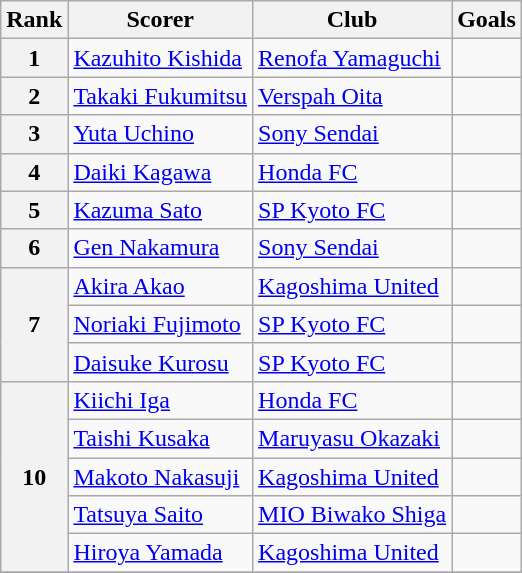<table class="wikitable">
<tr>
<th>Rank</th>
<th>Scorer</th>
<th>Club</th>
<th>Goals</th>
</tr>
<tr>
<th>1</th>
<td> <a href='#'>Kazuhito Kishida</a></td>
<td><a href='#'>Renofa Yamaguchi</a></td>
<td></td>
</tr>
<tr>
<th>2</th>
<td> <a href='#'>Takaki Fukumitsu</a></td>
<td><a href='#'>Verspah Oita</a></td>
<td></td>
</tr>
<tr>
<th>3</th>
<td> <a href='#'>Yuta Uchino</a></td>
<td><a href='#'>Sony Sendai</a></td>
<td></td>
</tr>
<tr>
<th>4</th>
<td> <a href='#'>Daiki Kagawa</a></td>
<td><a href='#'>Honda FC</a></td>
<td></td>
</tr>
<tr>
<th>5</th>
<td> <a href='#'>Kazuma Sato</a></td>
<td><a href='#'>SP Kyoto FC</a></td>
<td></td>
</tr>
<tr>
<th>6</th>
<td> <a href='#'>Gen Nakamura</a></td>
<td><a href='#'>Sony Sendai</a></td>
<td></td>
</tr>
<tr>
<th rowspan=3>7</th>
<td> <a href='#'>Akira Akao</a></td>
<td><a href='#'>Kagoshima United</a></td>
<td></td>
</tr>
<tr>
<td> <a href='#'>Noriaki Fujimoto</a></td>
<td><a href='#'>SP Kyoto FC</a></td>
<td></td>
</tr>
<tr>
<td> <a href='#'>Daisuke Kurosu</a></td>
<td><a href='#'>SP Kyoto FC</a></td>
<td></td>
</tr>
<tr>
<th rowspan=5>10</th>
<td> <a href='#'>Kiichi Iga</a></td>
<td><a href='#'>Honda FC</a></td>
<td></td>
</tr>
<tr>
<td> <a href='#'>Taishi Kusaka</a></td>
<td><a href='#'>Maruyasu Okazaki</a></td>
<td></td>
</tr>
<tr>
<td> <a href='#'>Makoto Nakasuji</a></td>
<td><a href='#'>Kagoshima United</a></td>
<td></td>
</tr>
<tr>
<td> <a href='#'>Tatsuya Saito</a></td>
<td><a href='#'>MIO Biwako Shiga</a></td>
<td></td>
</tr>
<tr>
<td> <a href='#'>Hiroya Yamada</a></td>
<td><a href='#'>Kagoshima United</a></td>
<td></td>
</tr>
<tr>
</tr>
</table>
